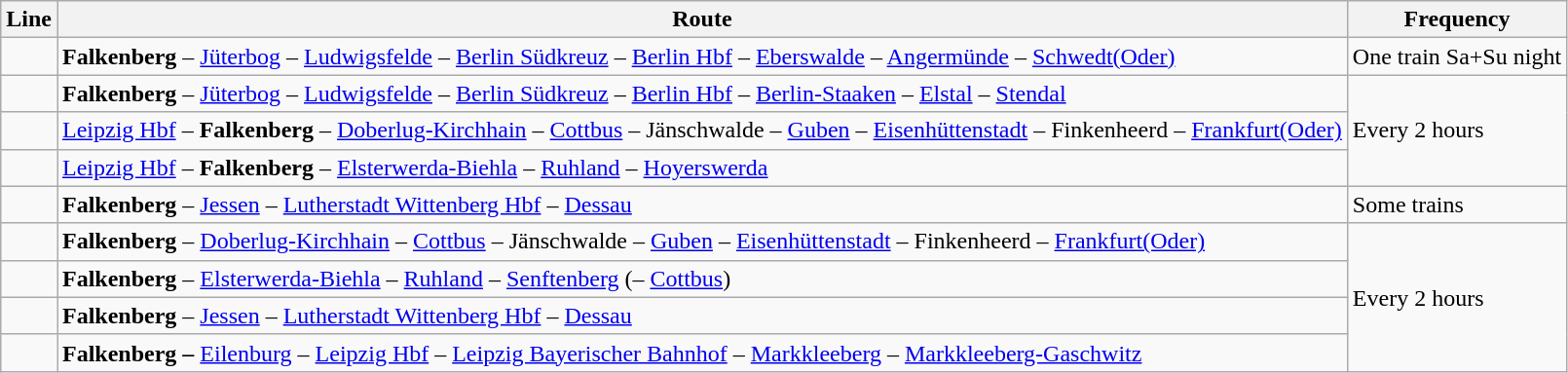<table class="wikitable">
<tr class="hintergrundfarbe6">
<th>Line</th>
<th>Route</th>
<th>Frequency</th>
</tr>
<tr>
<td align="center"></td>
<td><strong>Falkenberg</strong> – <a href='#'>Jüterbog</a> – <a href='#'>Ludwigsfelde</a> – <a href='#'>Berlin Südkreuz</a> – <a href='#'>Berlin Hbf</a> – <a href='#'>Eberswalde</a> – <a href='#'>Angermünde</a> – <a href='#'>Schwedt(Oder)</a></td>
<td>One train Sa+Su night</td>
</tr>
<tr>
<td align="center"></td>
<td><strong>Falkenberg</strong> – <a href='#'>Jüterbog</a> – <a href='#'>Ludwigsfelde</a> – <a href='#'>Berlin Südkreuz</a> – <a href='#'>Berlin Hbf</a> – <a href='#'>Berlin-Staaken</a> – <a href='#'>Elstal</a> – <a href='#'>Stendal</a></td>
<td rowspan=3>Every 2 hours</td>
</tr>
<tr>
<td align="center"></td>
<td><a href='#'>Leipzig Hbf</a> – <strong>Falkenberg</strong> – <a href='#'>Doberlug-Kirchhain</a> – <a href='#'>Cottbus</a> – Jänschwalde – <a href='#'>Guben</a> – <a href='#'>Eisenhüttenstadt</a> – Finkenheerd – <a href='#'>Frankfurt(Oder)</a></td>
</tr>
<tr>
<td align="center"></td>
<td><a href='#'>Leipzig Hbf</a> – <strong>Falkenberg</strong> – <a href='#'>Elsterwerda-Biehla</a>  – <a href='#'>Ruhland</a> – <a href='#'>Hoyerswerda</a></td>
</tr>
<tr>
<td align="center"></td>
<td><strong>Falkenberg</strong> – <a href='#'>Jessen</a> – <a href='#'>Lutherstadt Wittenberg Hbf</a> – <a href='#'>Dessau</a></td>
<td>Some trains</td>
</tr>
<tr>
<td align="center"></td>
<td><strong>Falkenberg</strong> – <a href='#'>Doberlug-Kirchhain</a> – <a href='#'>Cottbus</a> – Jänschwalde – <a href='#'>Guben</a> – <a href='#'>Eisenhüttenstadt</a> – Finkenheerd – <a href='#'>Frankfurt(Oder)</a></td>
<td rowspan=4>Every 2 hours</td>
</tr>
<tr>
<td align="center"></td>
<td><strong>Falkenberg</strong> – <a href='#'>Elsterwerda-Biehla</a>  – <a href='#'>Ruhland</a> – <a href='#'>Senftenberg</a> (– <a href='#'>Cottbus</a>)</td>
</tr>
<tr>
<td align="center"></td>
<td><strong>Falkenberg</strong> – <a href='#'>Jessen</a> – <a href='#'>Lutherstadt Wittenberg Hbf</a> – <a href='#'>Dessau</a></td>
</tr>
<tr>
<td></td>
<td><strong>Falkenberg –</strong> <a href='#'>Eilenburg</a> – <a href='#'>Leipzig Hbf</a> – <a href='#'>Leipzig Bayerischer Bahnhof</a> – <a href='#'>Markkleeberg</a> – <a href='#'>Markkleeberg-Gaschwitz</a></td>
</tr>
</table>
